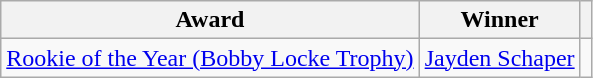<table class="wikitable">
<tr>
<th>Award</th>
<th>Winner</th>
<th></th>
</tr>
<tr>
<td><a href='#'>Rookie of the Year (Bobby Locke Trophy)</a></td>
<td> <a href='#'>Jayden Schaper</a></td>
<td></td>
</tr>
</table>
